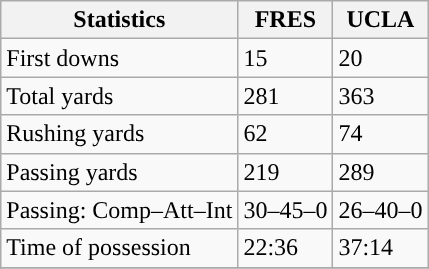<table class="wikitable" style="float: left;">
<tr>
<th>Statistics</th>
<th>FRES</th>
<th>UCLA</th>
</tr>
<tr>
<td>First downs</td>
<td>15</td>
<td>20</td>
</tr>
<tr>
<td>Total yards</td>
<td>281</td>
<td>363</td>
</tr>
<tr>
<td>Rushing yards</td>
<td>62</td>
<td>74</td>
</tr>
<tr>
<td>Passing yards</td>
<td>219</td>
<td>289</td>
</tr>
<tr>
<td>Passing: Comp–Att–Int</td>
<td>30–45–0</td>
<td>26–40–0</td>
</tr>
<tr>
<td>Time of possession</td>
<td>22:36</td>
<td>37:14</td>
</tr>
<tr>
</tr>
</table>
